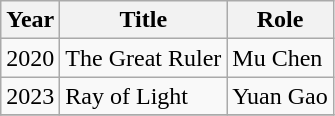<table class="wikitable">
<tr>
<th>Year</th>
<th>Title</th>
<th>Role</th>
</tr>
<tr>
<td>2020</td>
<td>The Great Ruler</td>
<td>Mu Chen</td>
</tr>
<tr>
<td>2023</td>
<td>Ray of Light</td>
<td>Yuan Gao</td>
</tr>
<tr>
</tr>
</table>
